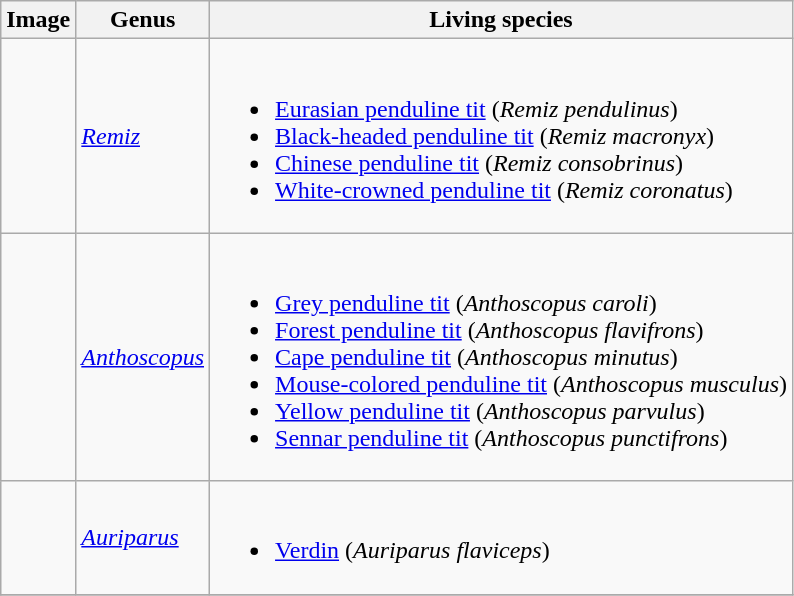<table class="wikitable">
<tr>
<th>Image</th>
<th>Genus</th>
<th>Living species</th>
</tr>
<tr>
<td></td>
<td><em><a href='#'>Remiz</a></em> </td>
<td><br><ul><li><a href='#'>Eurasian penduline tit</a> (<em>Remiz pendulinus</em>)</li><li><a href='#'>Black-headed penduline tit</a> (<em>Remiz macronyx</em>)</li><li><a href='#'>Chinese penduline tit</a> (<em>Remiz consobrinus</em>)</li><li><a href='#'>White-crowned penduline tit</a> (<em>Remiz coronatus</em>)</li></ul></td>
</tr>
<tr>
<td></td>
<td><em><a href='#'>Anthoscopus</a></em> </td>
<td><br><ul><li><a href='#'>Grey penduline tit</a> (<em>Anthoscopus caroli</em>)</li><li><a href='#'>Forest penduline tit</a> (<em>Anthoscopus flavifrons</em>)</li><li><a href='#'>Cape penduline tit</a> (<em>Anthoscopus minutus</em>)</li><li><a href='#'>Mouse-colored penduline tit</a> (<em>Anthoscopus musculus</em>)</li><li><a href='#'>Yellow penduline tit</a> (<em>Anthoscopus parvulus</em>)</li><li><a href='#'>Sennar penduline tit</a> (<em>Anthoscopus punctifrons</em>)</li></ul></td>
</tr>
<tr>
<td></td>
<td><em><a href='#'>Auriparus </a></em> </td>
<td><br><ul><li><a href='#'>Verdin</a>  (<em>Auriparus flaviceps</em>)</li></ul></td>
</tr>
<tr>
</tr>
</table>
